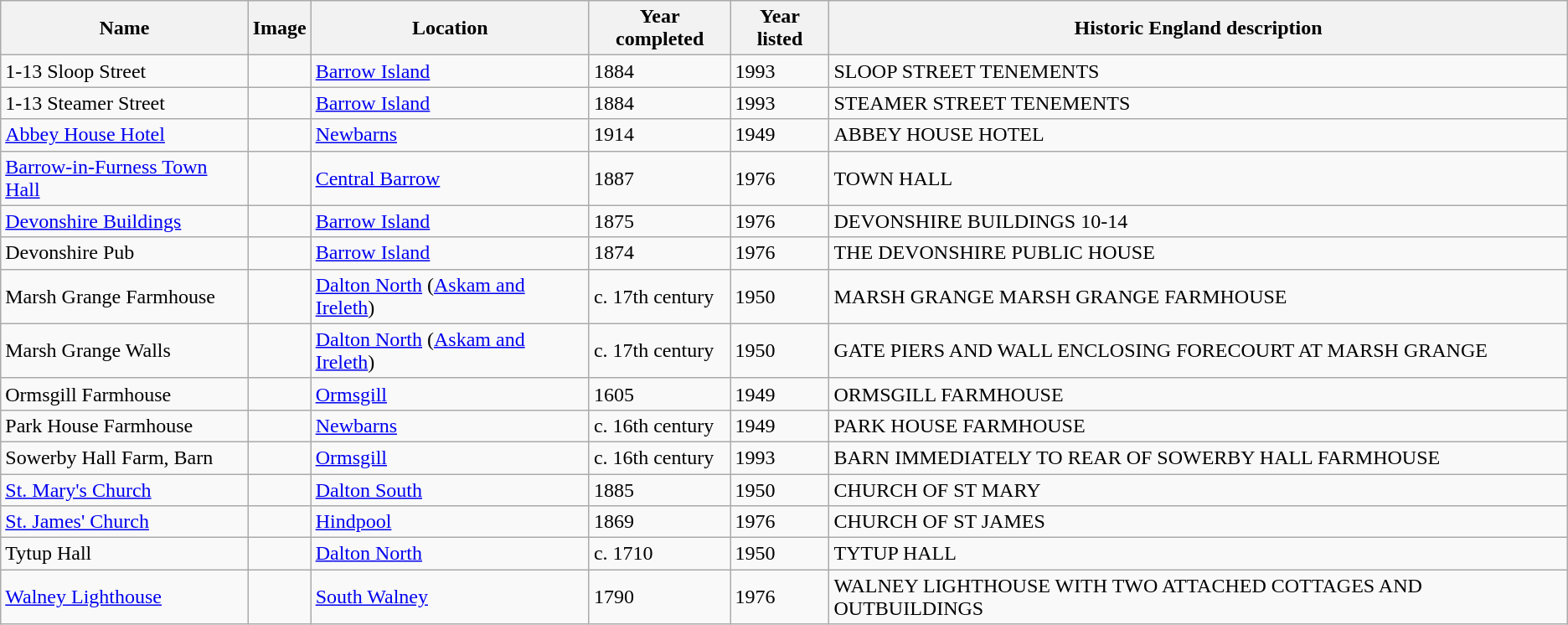<table class="wikitable sortable">
<tr>
<th>Name</th>
<th>Image</th>
<th>Location</th>
<th>Year completed</th>
<th>Year listed</th>
<th>Historic England description</th>
</tr>
<tr>
<td>1-13 Sloop Street</td>
<td></td>
<td><a href='#'>Barrow Island</a></td>
<td>1884</td>
<td>1993</td>
<td>SLOOP STREET TENEMENTS</td>
</tr>
<tr>
<td>1-13 Steamer Street</td>
<td></td>
<td><a href='#'>Barrow Island</a></td>
<td>1884</td>
<td>1993</td>
<td>STEAMER STREET TENEMENTS</td>
</tr>
<tr>
<td><a href='#'>Abbey House Hotel</a></td>
<td></td>
<td><a href='#'>Newbarns</a></td>
<td>1914</td>
<td>1949</td>
<td>ABBEY HOUSE HOTEL</td>
</tr>
<tr>
<td><a href='#'>Barrow-in-Furness Town Hall</a></td>
<td></td>
<td><a href='#'>Central Barrow</a></td>
<td>1887</td>
<td>1976</td>
<td>TOWN HALL</td>
</tr>
<tr>
<td><a href='#'>Devonshire Buildings</a></td>
<td></td>
<td><a href='#'>Barrow Island</a></td>
<td>1875</td>
<td>1976</td>
<td>DEVONSHIRE BUILDINGS 10-14</td>
</tr>
<tr>
<td>Devonshire Pub</td>
<td></td>
<td><a href='#'>Barrow Island</a></td>
<td>1874</td>
<td>1976</td>
<td>THE DEVONSHIRE PUBLIC HOUSE</td>
</tr>
<tr>
<td>Marsh Grange Farmhouse</td>
<td></td>
<td><a href='#'>Dalton North</a> (<a href='#'>Askam and Ireleth</a>)</td>
<td>c. 17th century</td>
<td>1950</td>
<td>MARSH GRANGE MARSH GRANGE FARMHOUSE</td>
</tr>
<tr>
<td>Marsh Grange Walls</td>
<td></td>
<td><a href='#'>Dalton North</a> (<a href='#'>Askam and Ireleth</a>)</td>
<td>c. 17th century</td>
<td>1950</td>
<td>GATE PIERS AND WALL ENCLOSING FORECOURT AT MARSH GRANGE</td>
</tr>
<tr>
<td>Ormsgill Farmhouse</td>
<td></td>
<td><a href='#'>Ormsgill</a></td>
<td>1605</td>
<td>1949</td>
<td>ORMSGILL FARMHOUSE</td>
</tr>
<tr>
<td>Park House Farmhouse</td>
<td></td>
<td><a href='#'>Newbarns</a></td>
<td>c. 16th century</td>
<td>1949</td>
<td>PARK HOUSE FARMHOUSE</td>
</tr>
<tr>
<td>Sowerby Hall Farm, Barn</td>
<td></td>
<td><a href='#'>Ormsgill</a></td>
<td>c. 16th century</td>
<td>1993</td>
<td>BARN IMMEDIATELY TO REAR OF SOWERBY HALL FARMHOUSE</td>
</tr>
<tr>
<td><a href='#'>St. Mary's Church</a></td>
<td></td>
<td><a href='#'>Dalton South</a></td>
<td>1885</td>
<td>1950</td>
<td>CHURCH OF ST MARY</td>
</tr>
<tr>
<td><a href='#'>St. James' Church</a></td>
<td></td>
<td><a href='#'>Hindpool</a></td>
<td>1869</td>
<td>1976</td>
<td>CHURCH OF ST JAMES</td>
</tr>
<tr>
<td>Tytup Hall</td>
<td></td>
<td><a href='#'>Dalton North</a></td>
<td>c. 1710</td>
<td>1950</td>
<td>TYTUP HALL</td>
</tr>
<tr>
<td><a href='#'>Walney Lighthouse</a></td>
<td></td>
<td><a href='#'>South Walney</a></td>
<td>1790</td>
<td>1976</td>
<td>WALNEY LIGHTHOUSE WITH TWO ATTACHED COTTAGES AND OUTBUILDINGS</td>
</tr>
</table>
